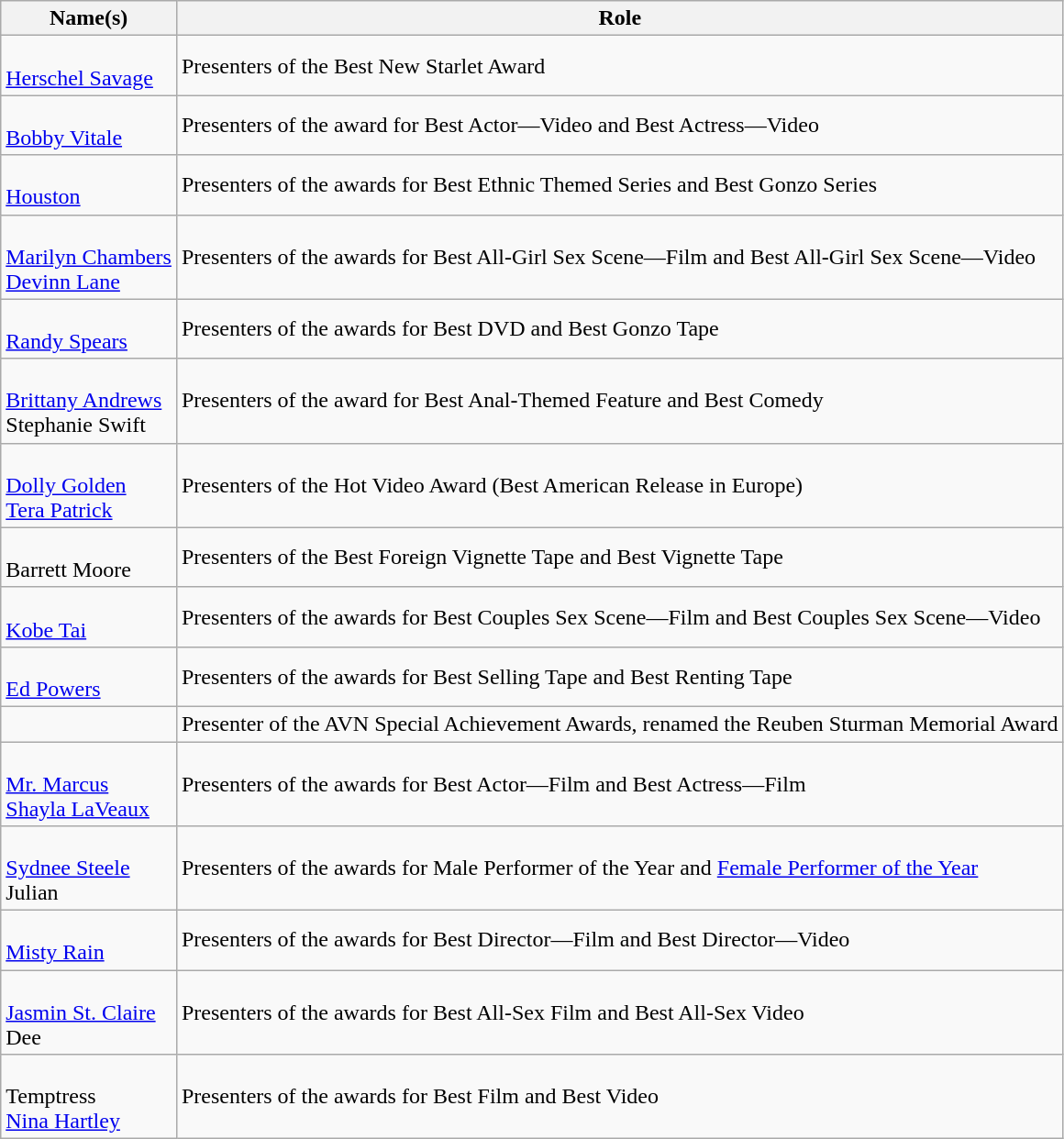<table class="wikitable sortable">
<tr>
<th>Name(s)</th>
<th>Role</th>
</tr>
<tr>
<td><br><a href='#'>Herschel Savage</a></td>
<td>Presenters of the Best New Starlet Award</td>
</tr>
<tr>
<td><br><a href='#'>Bobby Vitale</a></td>
<td>Presenters of the award for Best Actor—Video and Best Actress—Video</td>
</tr>
<tr>
<td><br><a href='#'>Houston</a></td>
<td>Presenters of the awards for Best Ethnic Themed Series and Best Gonzo Series</td>
</tr>
<tr>
<td><br><a href='#'>Marilyn Chambers</a><br><a href='#'>Devinn Lane</a></td>
<td>Presenters of the awards for Best All-Girl Sex Scene—Film and Best All-Girl Sex Scene—Video</td>
</tr>
<tr>
<td><br><a href='#'>Randy Spears</a></td>
<td>Presenters of the awards for Best DVD and Best Gonzo Tape</td>
</tr>
<tr>
<td><br><a href='#'>Brittany Andrews</a><br>Stephanie Swift</td>
<td>Presenters of the award for Best Anal-Themed Feature and Best Comedy</td>
</tr>
<tr>
<td><br><a href='#'>Dolly Golden</a><br><a href='#'>Tera Patrick</a></td>
<td>Presenters of the Hot Video Award (Best American Release in Europe)</td>
</tr>
<tr>
<td><br>Barrett Moore</td>
<td>Presenters of the Best Foreign Vignette Tape and Best Vignette Tape</td>
</tr>
<tr>
<td><br><a href='#'>Kobe Tai</a></td>
<td>Presenters of the awards for Best Couples Sex Scene—Film and Best Couples Sex Scene—Video</td>
</tr>
<tr>
<td><br><a href='#'>Ed Powers</a></td>
<td>Presenters of the awards for Best Selling Tape and Best Renting Tape</td>
</tr>
<tr>
<td></td>
<td>Presenter of the AVN Special Achievement Awards, renamed the Reuben Sturman Memorial Award</td>
</tr>
<tr>
<td><br><a href='#'>Mr. Marcus</a><br><a href='#'>Shayla LaVeaux</a></td>
<td>Presenters of the awards for Best Actor—Film and Best Actress—Film</td>
</tr>
<tr>
<td><br><a href='#'>Sydnee Steele</a><br>Julian</td>
<td>Presenters of the awards for Male Performer of the Year and <a href='#'>Female Performer of the Year</a></td>
</tr>
<tr>
<td><br><a href='#'>Misty Rain</a></td>
<td>Presenters of the awards for Best Director—Film and Best Director—Video</td>
</tr>
<tr>
<td><br><a href='#'>Jasmin St. Claire</a><br>Dee</td>
<td>Presenters of the awards for Best All-Sex Film and Best All-Sex Video</td>
</tr>
<tr>
<td><br>Temptress<br><a href='#'>Nina Hartley</a></td>
<td>Presenters of the awards for Best Film and Best Video</td>
</tr>
</table>
